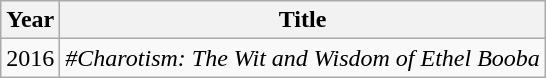<table class="wikitable">
<tr>
<th>Year</th>
<th>Title</th>
</tr>
<tr>
<td>2016</td>
<td><em>#Charotism: The Wit and Wisdom of Ethel Booba</em></td>
</tr>
</table>
